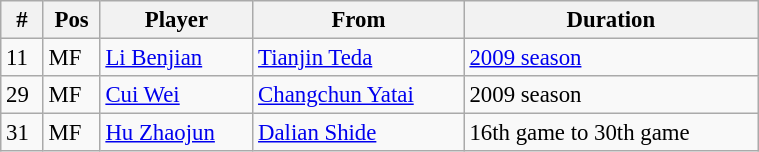<table width=40% class=wikitable style="font-size:95%; text-align:left">
<tr>
<th>#</th>
<th>Pos</th>
<th>Player</th>
<th>From</th>
<th>Duration</th>
</tr>
<tr>
<td>11</td>
<td>MF</td>
<td> <a href='#'>Li Benjian</a></td>
<td> <a href='#'>Tianjin Teda</a></td>
<td><a href='#'>2009 season</a></td>
</tr>
<tr>
<td>29</td>
<td>MF</td>
<td> <a href='#'>Cui Wei</a></td>
<td> <a href='#'>Changchun Yatai</a></td>
<td>2009 season</td>
</tr>
<tr>
<td>31</td>
<td>MF</td>
<td> <a href='#'>Hu Zhaojun</a></td>
<td> <a href='#'>Dalian Shide</a></td>
<td>16th game to 30th game</td>
</tr>
</table>
